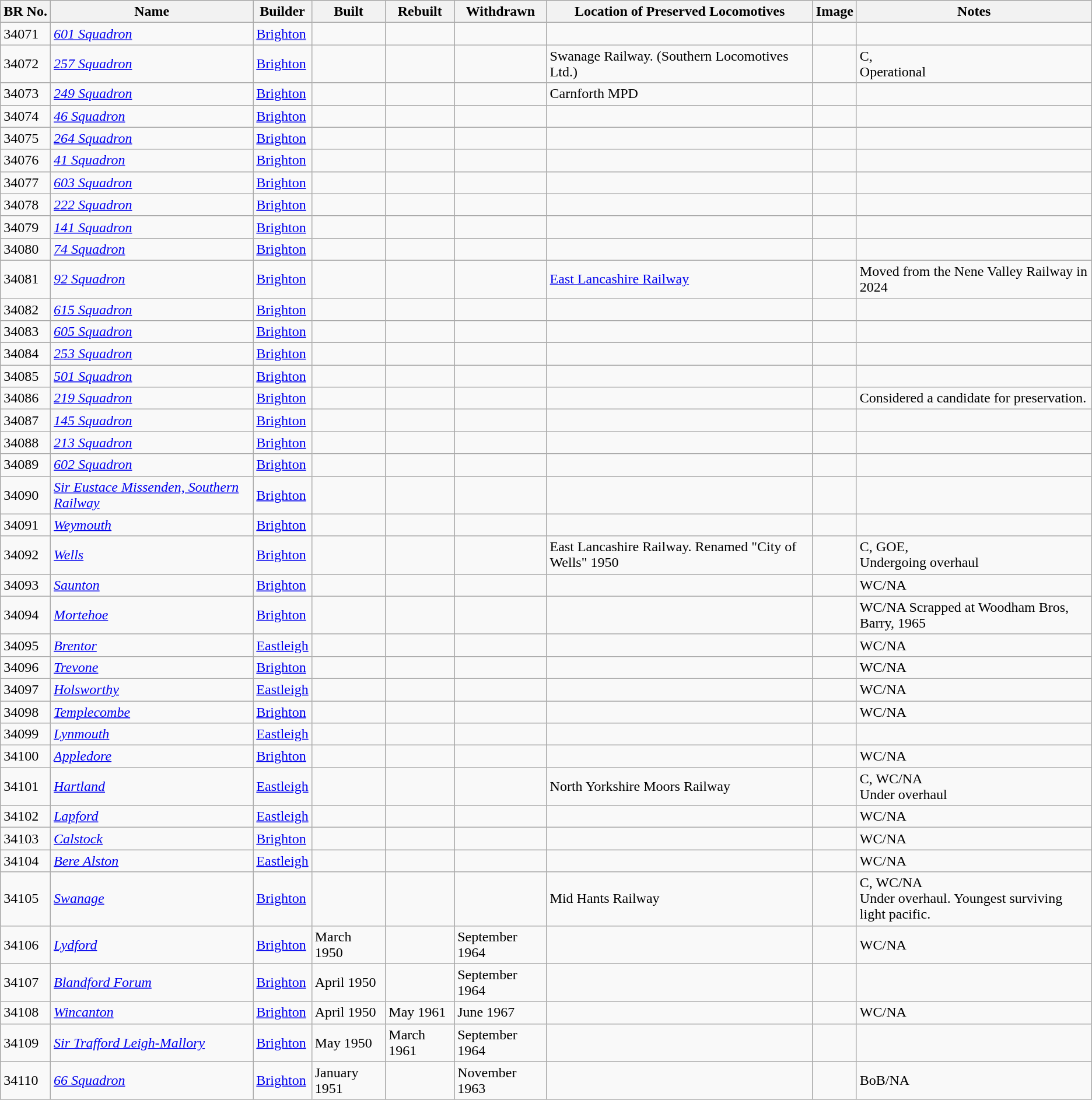<table class="wikitable sortable">
<tr>
<th>BR No.</th>
<th>Name</th>
<th>Builder</th>
<th>Built</th>
<th>Rebuilt</th>
<th>Withdrawn</th>
<th>Location of Preserved Locomotives</th>
<th>Image</th>
<th>Notes</th>
</tr>
<tr>
<td>34071</td>
<td><em><a href='#'>601 Squadron</a></em></td>
<td><a href='#'>Brighton</a></td>
<td></td>
<td></td>
<td></td>
<td></td>
<td></td>
<td></td>
</tr>
<tr>
<td>34072</td>
<td><em><a href='#'>257 Squadron</a></em></td>
<td><a href='#'>Brighton</a></td>
<td></td>
<td></td>
<td></td>
<td>Swanage Railway. (Southern Locomotives Ltd.)</td>
<td></td>
<td>C,<br>Operational</td>
</tr>
<tr>
<td>34073</td>
<td><em><a href='#'>249 Squadron</a></em></td>
<td><a href='#'>Brighton</a></td>
<td></td>
<td></td>
<td></td>
<td>Carnforth MPD</td>
<td></td>
<td></td>
</tr>
<tr>
<td>34074</td>
<td><em><a href='#'>46 Squadron</a></em></td>
<td><a href='#'>Brighton</a></td>
<td></td>
<td></td>
<td></td>
<td></td>
<td></td>
<td></td>
</tr>
<tr>
<td>34075</td>
<td><em><a href='#'>264 Squadron</a></em></td>
<td><a href='#'>Brighton</a></td>
<td></td>
<td></td>
<td></td>
<td></td>
<td></td>
<td></td>
</tr>
<tr>
<td>34076</td>
<td><em><a href='#'>41 Squadron</a></em></td>
<td><a href='#'>Brighton</a></td>
<td></td>
<td></td>
<td></td>
<td></td>
<td></td>
<td></td>
</tr>
<tr>
<td>34077</td>
<td><em><a href='#'>603 Squadron</a></em></td>
<td><a href='#'>Brighton</a></td>
<td></td>
<td></td>
<td></td>
<td></td>
<td></td>
<td></td>
</tr>
<tr>
<td>34078</td>
<td><em><a href='#'>222 Squadron</a></em></td>
<td><a href='#'>Brighton</a></td>
<td></td>
<td></td>
<td></td>
<td></td>
<td></td>
<td></td>
</tr>
<tr>
<td>34079</td>
<td><em><a href='#'>141 Squadron</a></em></td>
<td><a href='#'>Brighton</a></td>
<td></td>
<td></td>
<td></td>
<td></td>
<td></td>
<td></td>
</tr>
<tr>
<td>34080</td>
<td><em><a href='#'>74 Squadron</a></em></td>
<td><a href='#'>Brighton</a></td>
<td></td>
<td></td>
<td></td>
<td></td>
<td></td>
<td></td>
</tr>
<tr>
<td>34081</td>
<td><em><a href='#'>92 Squadron</a></em></td>
<td><a href='#'>Brighton</a></td>
<td></td>
<td></td>
<td></td>
<td><a href='#'>East Lancashire Railway</a></td>
<td></td>
<td>Moved from the Nene Valley Railway in 2024 </td>
</tr>
<tr>
<td>34082</td>
<td><em><a href='#'>615 Squadron</a></em></td>
<td><a href='#'>Brighton</a></td>
<td></td>
<td></td>
<td></td>
<td></td>
<td></td>
<td></td>
</tr>
<tr>
<td>34083</td>
<td><em><a href='#'>605 Squadron</a></em></td>
<td><a href='#'>Brighton</a></td>
<td></td>
<td></td>
<td></td>
<td></td>
<td></td>
<td></td>
</tr>
<tr>
<td>34084</td>
<td><em><a href='#'>253 Squadron</a></em></td>
<td><a href='#'>Brighton</a></td>
<td></td>
<td></td>
<td></td>
<td></td>
<td></td>
<td></td>
</tr>
<tr>
<td>34085</td>
<td><em><a href='#'>501 Squadron</a></em></td>
<td><a href='#'>Brighton</a></td>
<td></td>
<td></td>
<td></td>
<td></td>
<td></td>
<td></td>
</tr>
<tr>
<td>34086</td>
<td><em><a href='#'>219 Squadron</a></em></td>
<td><a href='#'>Brighton</a></td>
<td></td>
<td></td>
<td></td>
<td></td>
<td></td>
<td>Considered a candidate for preservation.</td>
</tr>
<tr>
<td>34087</td>
<td><em><a href='#'>145 Squadron</a></em></td>
<td><a href='#'>Brighton</a></td>
<td></td>
<td></td>
<td></td>
<td></td>
<td></td>
<td></td>
</tr>
<tr>
<td>34088</td>
<td><em><a href='#'>213 Squadron</a></em></td>
<td><a href='#'>Brighton</a></td>
<td></td>
<td></td>
<td></td>
<td></td>
<td></td>
<td></td>
</tr>
<tr>
<td>34089</td>
<td><em><a href='#'>602 Squadron</a></em></td>
<td><a href='#'>Brighton</a></td>
<td></td>
<td></td>
<td></td>
<td></td>
<td></td>
<td></td>
</tr>
<tr>
<td>34090</td>
<td><em><a href='#'>Sir Eustace Missenden, Southern Railway</a></em></td>
<td><a href='#'>Brighton</a></td>
<td></td>
<td></td>
<td></td>
<td></td>
<td></td>
<td></td>
</tr>
<tr>
<td>34091</td>
<td><em><a href='#'>Weymouth</a></em></td>
<td><a href='#'>Brighton</a></td>
<td></td>
<td></td>
<td></td>
<td></td>
<td></td>
<td></td>
</tr>
<tr>
<td>34092</td>
<td><em><a href='#'>Wells</a></em></td>
<td><a href='#'>Brighton</a></td>
<td></td>
<td></td>
<td></td>
<td>East Lancashire Railway. Renamed "City of Wells" 1950</td>
<td></td>
<td>C, GOE, <br>Undergoing overhaul</td>
</tr>
<tr>
<td>34093</td>
<td><em><a href='#'>Saunton</a></em></td>
<td><a href='#'>Brighton</a></td>
<td></td>
<td></td>
<td></td>
<td></td>
<td></td>
<td>WC/NA</td>
</tr>
<tr>
<td>34094</td>
<td><em><a href='#'>Mortehoe</a></em></td>
<td><a href='#'>Brighton</a></td>
<td></td>
<td></td>
<td></td>
<td></td>
<td></td>
<td>WC/NA Scrapped at Woodham Bros, Barry, 1965</td>
</tr>
<tr>
<td>34095</td>
<td><em><a href='#'>Brentor</a></em></td>
<td><a href='#'>Eastleigh</a></td>
<td></td>
<td></td>
<td></td>
<td></td>
<td></td>
<td>WC/NA</td>
</tr>
<tr>
<td>34096</td>
<td><em><a href='#'>Trevone</a></em></td>
<td><a href='#'>Brighton</a></td>
<td></td>
<td></td>
<td></td>
<td></td>
<td></td>
<td>WC/NA</td>
</tr>
<tr>
<td>34097</td>
<td><em><a href='#'>Holsworthy</a></em></td>
<td><a href='#'>Eastleigh</a></td>
<td></td>
<td></td>
<td></td>
<td></td>
<td></td>
<td>WC/NA</td>
</tr>
<tr>
<td>34098</td>
<td><em><a href='#'>Templecombe</a></em></td>
<td><a href='#'>Brighton</a></td>
<td></td>
<td></td>
<td></td>
<td></td>
<td></td>
<td>WC/NA</td>
</tr>
<tr>
<td>34099</td>
<td><em><a href='#'>Lynmouth</a></em></td>
<td><a href='#'>Eastleigh</a></td>
<td></td>
<td></td>
<td></td>
<td></td>
<td></td>
<td></td>
</tr>
<tr>
<td>34100</td>
<td><em><a href='#'>Appledore</a></em></td>
<td><a href='#'>Brighton</a></td>
<td></td>
<td></td>
<td></td>
<td></td>
<td></td>
<td>WC/NA</td>
</tr>
<tr>
<td>34101</td>
<td><em><a href='#'>Hartland</a></em></td>
<td><a href='#'>Eastleigh</a></td>
<td></td>
<td></td>
<td></td>
<td>North Yorkshire Moors Railway</td>
<td></td>
<td>C, WC/NA<br>Under overhaul</td>
</tr>
<tr>
<td>34102</td>
<td><em><a href='#'>Lapford</a></em></td>
<td><a href='#'>Eastleigh</a></td>
<td></td>
<td></td>
<td></td>
<td></td>
<td></td>
<td>WC/NA</td>
</tr>
<tr>
<td>34103</td>
<td><em><a href='#'>Calstock</a></em></td>
<td><a href='#'>Brighton</a></td>
<td></td>
<td></td>
<td></td>
<td></td>
<td></td>
<td>WC/NA</td>
</tr>
<tr>
<td>34104</td>
<td><em><a href='#'>Bere Alston</a></em></td>
<td><a href='#'>Eastleigh</a></td>
<td></td>
<td></td>
<td></td>
<td></td>
<td></td>
<td>WC/NA</td>
</tr>
<tr>
<td>34105</td>
<td><em><a href='#'>Swanage</a></em></td>
<td><a href='#'>Brighton</a></td>
<td></td>
<td></td>
<td></td>
<td>Mid Hants Railway</td>
<td></td>
<td>C, WC/NA<br>Under overhaul. Youngest surviving light pacific.</td>
</tr>
<tr>
<td>34106</td>
<td><em><a href='#'>Lydford</a></em></td>
<td><a href='#'>Brighton</a></td>
<td>March 1950</td>
<td></td>
<td>September 1964</td>
<td></td>
<td></td>
<td>WC/NA</td>
</tr>
<tr>
<td>34107</td>
<td><em><a href='#'>Blandford Forum</a></em></td>
<td><a href='#'>Brighton</a></td>
<td>April 1950</td>
<td></td>
<td>September 1964</td>
<td></td>
<td></td>
<td></td>
</tr>
<tr>
<td>34108</td>
<td><em><a href='#'>Wincanton</a></em></td>
<td><a href='#'>Brighton</a></td>
<td>April 1950</td>
<td>May 1961</td>
<td>June 1967</td>
<td></td>
<td></td>
<td>WC/NA</td>
</tr>
<tr>
<td>34109</td>
<td><em><a href='#'>Sir Trafford Leigh-Mallory</a></em></td>
<td><a href='#'>Brighton</a></td>
<td>May 1950</td>
<td>March 1961</td>
<td>September 1964</td>
<td></td>
<td></td>
<td></td>
</tr>
<tr ||>
<td>34110</td>
<td><em><a href='#'>66 Squadron</a></em></td>
<td><a href='#'>Brighton</a></td>
<td>January 1951</td>
<td></td>
<td>November 1963</td>
<td></td>
<td></td>
<td>BoB/NA</td>
</tr>
</table>
